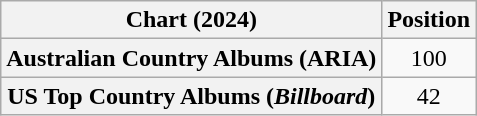<table class="wikitable sortable plainrowheaders" style="text-align:center">
<tr>
<th scope="col">Chart (2024)</th>
<th scope="col">Position</th>
</tr>
<tr>
<th scope="row">Australian Country Albums (ARIA)</th>
<td>100</td>
</tr>
<tr>
<th scope="row">US Top Country Albums (<em>Billboard</em>)</th>
<td>42</td>
</tr>
</table>
